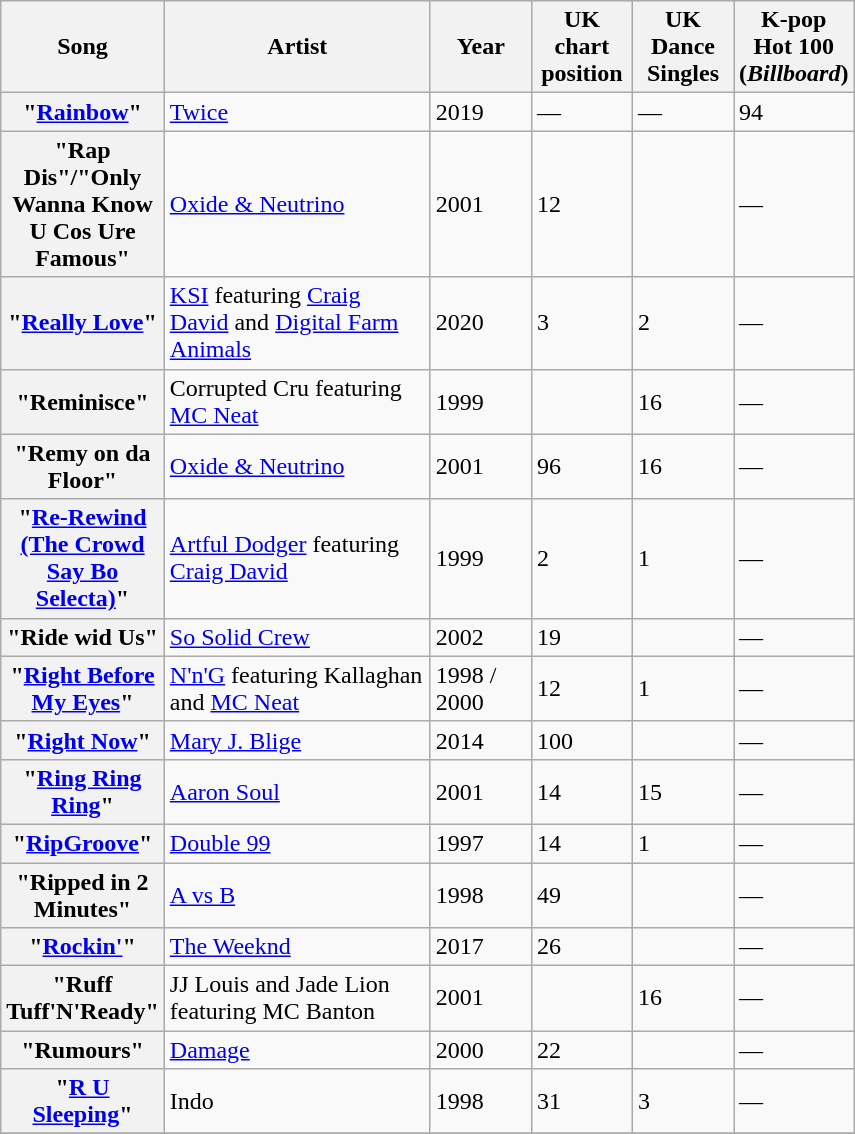<table class="wikitable plainrowheaders">
<tr>
<th scope="col" style="width:100px;">Song</th>
<th scope="col" style="width:170px;">Artist</th>
<th scope="col" style="width:60px;">Year</th>
<th scope="col" style="width:60px;">UK chart position</th>
<th scope="col" style="width:60px;">UK Dance Singles</th>
<th scope="col" style="width:60px;">K-pop Hot 100 (<em>Billboard</em>)</th>
</tr>
<tr>
<th scope="row">"<a href='#'>Rainbow</a>"</th>
<td><a href='#'>Twice</a></td>
<td>2019</td>
<td>—</td>
<td>—</td>
<td>94</td>
</tr>
<tr>
<th scope="row">"Rap Dis"/"Only Wanna Know U Cos Ure Famous"</th>
<td><a href='#'>Oxide & Neutrino</a></td>
<td>2001</td>
<td>12</td>
<td></td>
<td>—</td>
</tr>
<tr>
<th scope="row">"<a href='#'>Really Love</a>"</th>
<td><a href='#'>KSI</a> featuring <a href='#'>Craig David</a> and <a href='#'>Digital Farm Animals</a></td>
<td>2020</td>
<td>3</td>
<td>2</td>
<td>—</td>
</tr>
<tr>
<th scope="row">"Reminisce"</th>
<td>Corrupted Cru featuring <a href='#'>MC Neat</a></td>
<td>1999</td>
<td></td>
<td>16</td>
<td>—</td>
</tr>
<tr>
<th scope="row">"Remy on da Floor"</th>
<td><a href='#'>Oxide & Neutrino</a></td>
<td>2001</td>
<td>96</td>
<td>16</td>
<td>—</td>
</tr>
<tr>
<th scope="row">"<a href='#'>Re-Rewind (The Crowd Say Bo Selecta)</a>"</th>
<td><a href='#'>Artful Dodger</a> featuring <a href='#'>Craig David</a></td>
<td>1999</td>
<td>2</td>
<td>1</td>
<td>—</td>
</tr>
<tr>
<th scope="row">"Ride wid Us"</th>
<td><a href='#'>So Solid Crew</a></td>
<td>2002</td>
<td>19</td>
<td></td>
<td>—</td>
</tr>
<tr>
<th scope="row">"<a href='#'>Right Before My Eyes</a>"</th>
<td><a href='#'>N'n'G</a> featuring Kallaghan and <a href='#'>MC Neat</a></td>
<td>1998 / 2000</td>
<td>12</td>
<td>1</td>
<td>—</td>
</tr>
<tr>
<th scope="row">"<a href='#'>Right Now</a>"</th>
<td><a href='#'>Mary J. Blige</a></td>
<td>2014</td>
<td>100</td>
<td></td>
<td>—</td>
</tr>
<tr>
<th scope="row">"<a href='#'>Ring Ring Ring</a>"</th>
<td><a href='#'>Aaron Soul</a></td>
<td>2001</td>
<td>14</td>
<td>15</td>
<td>—</td>
</tr>
<tr>
<th scope="row">"<a href='#'>RipGroove</a>"</th>
<td><a href='#'>Double 99</a></td>
<td>1997</td>
<td>14</td>
<td>1</td>
<td>—</td>
</tr>
<tr>
<th scope="row">"Ripped in 2 Minutes"</th>
<td><a href='#'>A vs B</a></td>
<td>1998</td>
<td>49</td>
<td></td>
<td>—</td>
</tr>
<tr>
<th scope="row">"<a href='#'>Rockin'</a>"</th>
<td><a href='#'>The Weeknd</a></td>
<td>2017</td>
<td>26</td>
<td></td>
<td>—</td>
</tr>
<tr>
<th scope="row">"Ruff Tuff'N'Ready"</th>
<td>JJ Louis and Jade Lion featuring MC Banton</td>
<td>2001</td>
<td></td>
<td>16</td>
<td>—</td>
</tr>
<tr>
<th scope="row">"Rumours"</th>
<td><a href='#'>Damage</a></td>
<td>2000</td>
<td>22</td>
<td></td>
<td>—</td>
</tr>
<tr>
<th scope="row">"<a href='#'>R U Sleeping</a>"</th>
<td>Indo</td>
<td>1998</td>
<td>31</td>
<td>3</td>
<td>—</td>
</tr>
<tr>
</tr>
</table>
